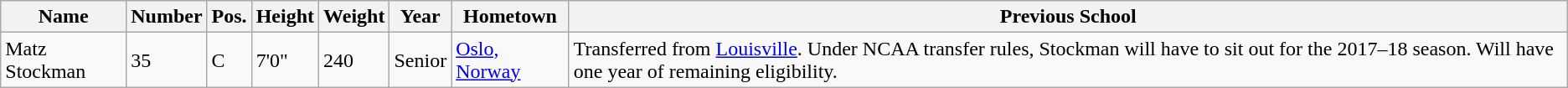<table class="wikitable sortable" border="1">
<tr>
<th>Name</th>
<th>Number</th>
<th>Pos.</th>
<th>Height</th>
<th>Weight</th>
<th>Year</th>
<th>Hometown</th>
<th class="unsortable">Previous School</th>
</tr>
<tr>
<td>Matz Stockman</td>
<td>35</td>
<td>C</td>
<td>7'0"</td>
<td>240</td>
<td>Senior</td>
<td><a href='#'>Oslo, Norway</a></td>
<td>Transferred from <a href='#'>Louisville</a>. Under NCAA transfer rules, Stockman will have to sit out for the 2017–18 season. Will have one year of remaining eligibility.</td>
</tr>
</table>
